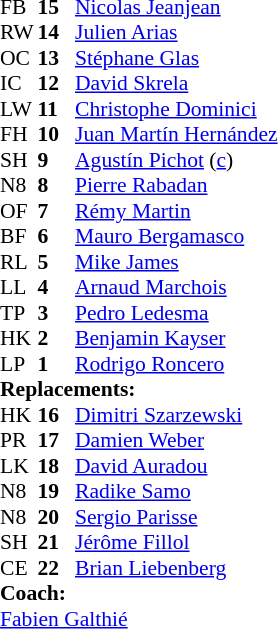<table style="font-size: 90%" cellspacing="0" cellpadding="0">
<tr>
<th width="25"></th>
<th width="25"></th>
</tr>
<tr>
<td>FB</td>
<td><strong>15</strong></td>
<td> <a href='#'>Nicolas Jeanjean</a></td>
</tr>
<tr>
<td>RW</td>
<td><strong>14</strong></td>
<td> <a href='#'>Julien Arias</a></td>
</tr>
<tr>
<td>OC</td>
<td><strong>13</strong></td>
<td> <a href='#'>Stéphane Glas</a></td>
</tr>
<tr>
<td>IC</td>
<td><strong>12</strong></td>
<td> <a href='#'>David Skrela</a></td>
</tr>
<tr>
<td>LW</td>
<td><strong>11</strong></td>
<td> <a href='#'>Christophe Dominici</a></td>
</tr>
<tr>
<td>FH</td>
<td><strong>10</strong></td>
<td> <a href='#'>Juan Martín Hernández</a></td>
</tr>
<tr>
<td>SH</td>
<td><strong>9</strong></td>
<td> <a href='#'>Agustín Pichot</a> (<a href='#'>c</a>)</td>
</tr>
<tr>
<td>N8</td>
<td><strong>8</strong></td>
<td> <a href='#'>Pierre Rabadan</a></td>
</tr>
<tr>
<td>OF</td>
<td><strong>7</strong></td>
<td> <a href='#'>Rémy Martin</a></td>
</tr>
<tr>
<td>BF</td>
<td><strong>6</strong></td>
<td> <a href='#'>Mauro Bergamasco</a></td>
<td></td>
<td></td>
</tr>
<tr>
<td>RL</td>
<td><strong>5</strong></td>
<td> <a href='#'>Mike James</a></td>
<td></td>
<td></td>
</tr>
<tr>
<td>LL</td>
<td><strong>4</strong></td>
<td> <a href='#'>Arnaud Marchois</a></td>
<td></td>
<td></td>
</tr>
<tr>
<td>TP</td>
<td><strong>3</strong></td>
<td> <a href='#'>Pedro Ledesma</a></td>
</tr>
<tr>
<td>HK</td>
<td><strong>2</strong></td>
<td> <a href='#'>Benjamin Kayser</a></td>
<td></td>
<td></td>
</tr>
<tr>
<td>LP</td>
<td><strong>1</strong></td>
<td> <a href='#'>Rodrigo Roncero</a></td>
</tr>
<tr>
<td colspan=3><strong>Replacements:</strong></td>
</tr>
<tr>
<td>HK</td>
<td><strong>16</strong></td>
<td> <a href='#'>Dimitri Szarzewski</a></td>
<td></td>
<td></td>
</tr>
<tr>
<td>PR</td>
<td><strong>17</strong></td>
<td> <a href='#'>Damien Weber</a></td>
</tr>
<tr>
<td>LK</td>
<td><strong>18</strong></td>
<td> <a href='#'>David Auradou</a></td>
<td></td>
<td></td>
</tr>
<tr>
<td>N8</td>
<td><strong>19</strong></td>
<td> <a href='#'>Radike Samo</a></td>
<td></td>
<td></td>
</tr>
<tr>
<td>N8</td>
<td><strong>20</strong></td>
<td> <a href='#'>Sergio Parisse</a></td>
<td></td>
<td></td>
</tr>
<tr>
<td>SH</td>
<td><strong>21</strong></td>
<td> <a href='#'>Jérôme Fillol</a></td>
</tr>
<tr>
<td>CE</td>
<td><strong>22</strong></td>
<td> <a href='#'>Brian Liebenberg</a></td>
<td></td>
</tr>
<tr>
<td colspan=3><strong>Coach:</strong></td>
</tr>
<tr>
<td colspan="4"> <a href='#'>Fabien Galthié</a></td>
</tr>
</table>
